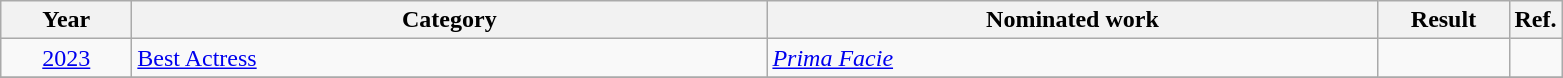<table class=wikitable>
<tr>
<th scope="col" style="width:5em;">Year</th>
<th scope="col" style="width:26em;">Category</th>
<th scope="col" style="width:25em;">Nominated work</th>
<th scope="col" style="width:5em;">Result</th>
<th>Ref.</th>
</tr>
<tr>
<td style="text-align:center;"><a href='#'>2023</a></td>
<td><a href='#'>Best Actress</a></td>
<td><em><a href='#'>Prima Facie</a></em></td>
<td></td>
<td style="text-align:center;"></td>
</tr>
<tr>
</tr>
</table>
